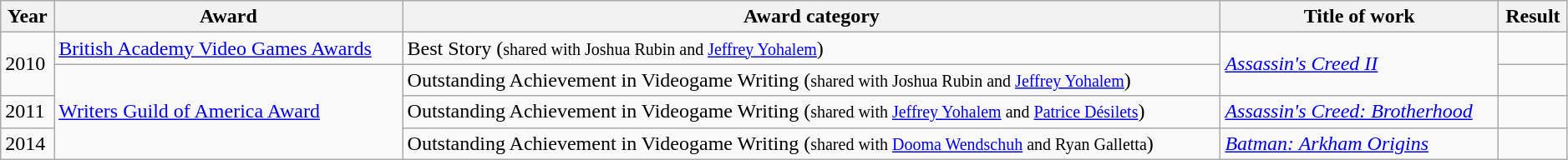<table class="wikitable sortable" style="width:99%;">
<tr>
<th>Year</th>
<th>Award</th>
<th>Award category</th>
<th>Title of work</th>
<th>Result</th>
</tr>
<tr>
<td rowspan="2">2010</td>
<td><a href='#'>British Academy Video Games Awards</a></td>
<td>Best Story (<small>shared with Joshua Rubin and <a href='#'>Jeffrey Yohalem</a></small>)</td>
<td rowspan="2"><em><a href='#'>Assassin's Creed II</a></em></td>
<td></td>
</tr>
<tr>
<td rowspan="3"><a href='#'>Writers Guild of America Award</a></td>
<td>Outstanding Achievement in Videogame Writing (<small>shared with Joshua Rubin and <a href='#'>Jeffrey Yohalem</a></small>)</td>
<td></td>
</tr>
<tr>
<td>2011</td>
<td>Outstanding Achievement in Videogame Writing (<small>shared with <a href='#'>Jeffrey Yohalem</a> and <a href='#'>Patrice Désilets</a></small>)</td>
<td><em><a href='#'>Assassin's Creed: Brotherhood</a></em></td>
<td></td>
</tr>
<tr>
<td>2014</td>
<td>Outstanding Achievement in Videogame Writing (<small>shared with <a href='#'>Dooma Wendschuh</a> and Ryan Galletta</small>)</td>
<td><em><a href='#'>Batman: Arkham Origins</a></em></td>
<td></td>
</tr>
</table>
